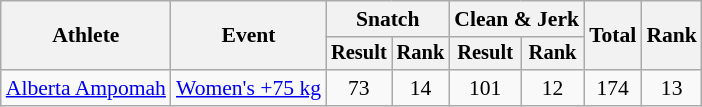<table class="wikitable" style="font-size:90%">
<tr>
<th rowspan="2">Athlete</th>
<th rowspan="2">Event</th>
<th colspan="2">Snatch</th>
<th colspan="2">Clean & Jerk</th>
<th rowspan="2">Total</th>
<th rowspan="2">Rank</th>
</tr>
<tr style="font-size:95%">
<th>Result</th>
<th>Rank</th>
<th>Result</th>
<th>Rank</th>
</tr>
<tr align=center>
<td align=left><a href='#'>Alberta Ampomah</a></td>
<td align=left><a href='#'>Women's +75 kg</a></td>
<td>73</td>
<td>14</td>
<td>101</td>
<td>12</td>
<td>174</td>
<td>13</td>
</tr>
</table>
